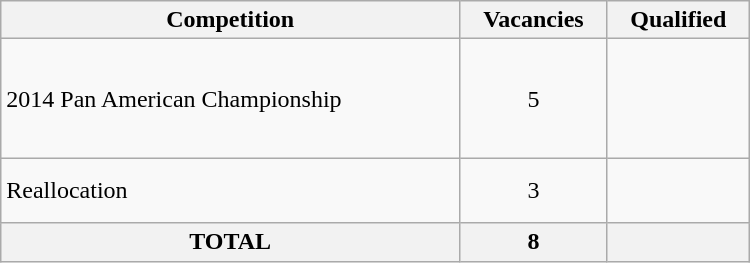<table class="wikitable" width=500>
<tr>
<th>Competition</th>
<th>Vacancies</th>
<th>Qualified</th>
</tr>
<tr>
<td>2014 Pan American Championship</td>
<td align="center">5</td>
<td><br><br><br><br></td>
</tr>
<tr>
<td>Reallocation</td>
<td align="center">3</td>
<td><br><br></td>
</tr>
<tr>
<th>TOTAL</th>
<th>8</th>
<th></th>
</tr>
</table>
